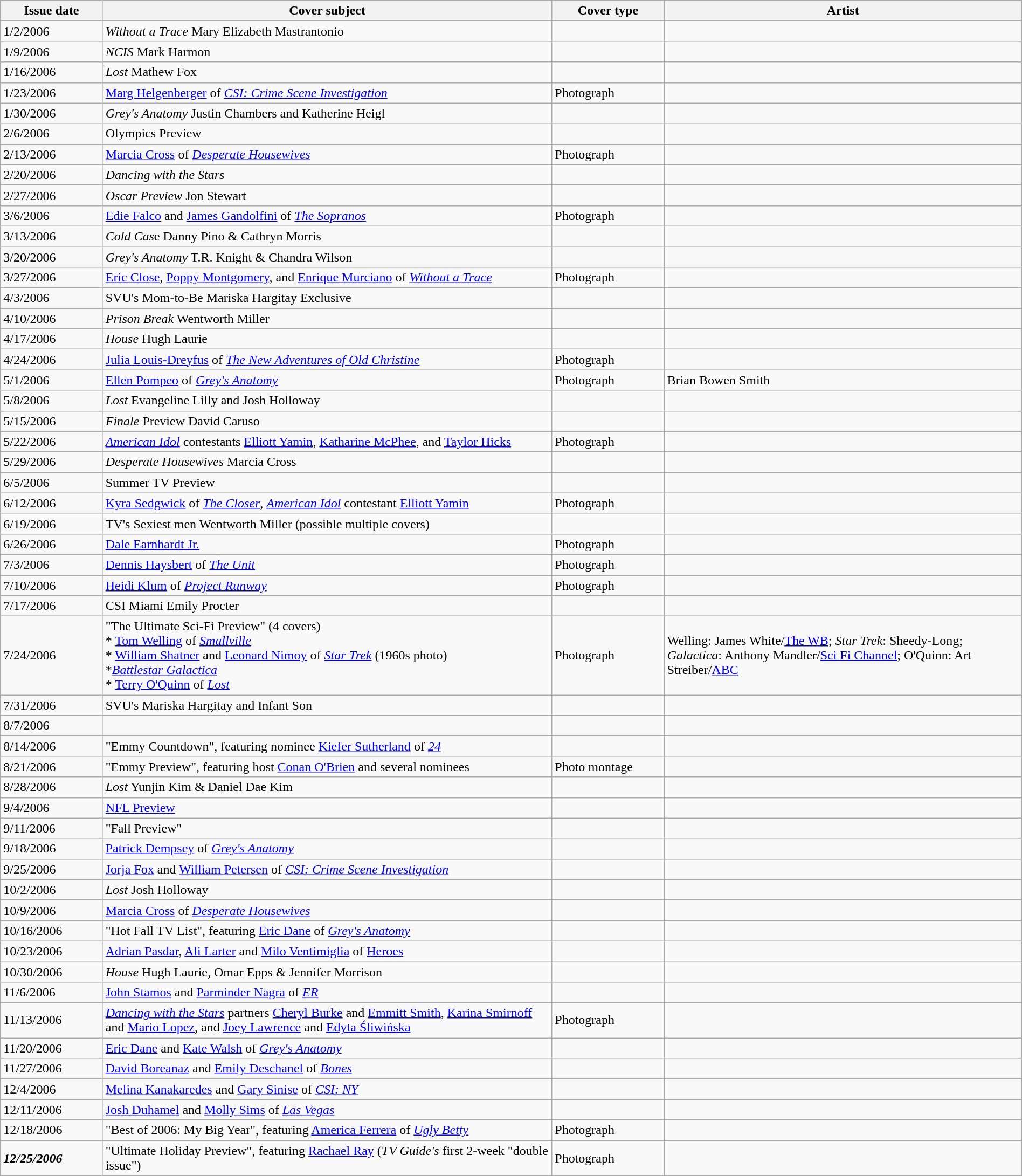<table class="wikitable sortable"  style="width:100%;">
<tr>
<th style="width:10%;">Issue date</th>
<th style="width:44%;">Cover subject</th>
<th style="width:11%;">Cover type</th>
<th style="width:35%;">Artist</th>
</tr>
<tr>
<td>1/2/2006</td>
<td><em>Without a Trace</em> Mary Elizabeth Mastrantonio</td>
<td></td>
<td></td>
</tr>
<tr>
<td>1/9/2006</td>
<td><em>NCIS</em> Mark Harmon</td>
<td></td>
<td></td>
</tr>
<tr>
<td>1/16/2006</td>
<td><em>Lost</em> Mathew Fox</td>
<td></td>
<td></td>
</tr>
<tr>
<td>1/23/2006</td>
<td><a href='#'>Marg Helgenberger</a> of <em><a href='#'>CSI: Crime Scene Investigation</a></em></td>
<td>Photograph</td>
<td></td>
</tr>
<tr>
<td>1/30/2006</td>
<td><em>Grey's Anatomy</em> Justin Chambers and Katherine Heigl</td>
<td></td>
<td></td>
</tr>
<tr>
<td>2/6/2006</td>
<td>Olympics Preview</td>
<td></td>
<td></td>
</tr>
<tr>
<td>2/13/2006</td>
<td><a href='#'>Marcia Cross</a> of <em><a href='#'>Desperate Housewives</a></em></td>
<td>Photograph</td>
<td></td>
</tr>
<tr>
<td>2/20/2006</td>
<td><em>Dancing with the Stars</em></td>
<td></td>
<td></td>
</tr>
<tr>
<td>2/27/2006</td>
<td><em>Oscar Preview</em> Jon Stewart</td>
<td></td>
<td></td>
</tr>
<tr>
<td>3/6/2006</td>
<td><a href='#'>Edie Falco</a> and <a href='#'>James Gandolfini</a> of <em><a href='#'>The Sopranos</a></em></td>
<td>Photograph</td>
<td></td>
</tr>
<tr>
<td>3/13/2006</td>
<td><em>Cold Cas</em>e Danny Pino & Cathryn Morris</td>
<td></td>
<td></td>
</tr>
<tr>
<td>3/20/2006</td>
<td><em>Grey's Anatomy</em> T.R. Knight & Chandra Wilson</td>
<td></td>
<td></td>
</tr>
<tr>
<td>3/27/2006</td>
<td><a href='#'>Eric Close</a>, <a href='#'>Poppy Montgomery</a>, and <a href='#'>Enrique Murciano</a> of <em><a href='#'>Without a Trace</a></em></td>
<td>Photograph</td>
<td></td>
</tr>
<tr>
<td>4/3/2006</td>
<td>SVU's Mom-to-Be Mariska Hargitay Exclusive</td>
<td></td>
<td></td>
</tr>
<tr>
<td>4/10/2006</td>
<td><em>Prison Break</em> Wentworth Miller</td>
<td></td>
<td></td>
</tr>
<tr>
<td>4/17/2006</td>
<td><em>House</em> Hugh Laurie</td>
<td></td>
<td></td>
</tr>
<tr>
<td>4/24/2006</td>
<td><a href='#'>Julia Louis-Dreyfus</a> of <em><a href='#'>The New Adventures of Old Christine</a></em></td>
<td>Photograph</td>
<td></td>
</tr>
<tr>
<td>5/1/2006</td>
<td><a href='#'>Ellen Pompeo</a> of <em><a href='#'>Grey's Anatomy</a></em></td>
<td>Photograph</td>
<td>Brian Bowen Smith</td>
</tr>
<tr>
<td>5/8/2006</td>
<td><em>Lost</em> Evangeline Lilly and Josh Holloway</td>
<td></td>
<td></td>
</tr>
<tr>
<td>5/15/2006</td>
<td><em>Finale</em> Preview David Caruso</td>
<td></td>
<td></td>
</tr>
<tr>
<td>5/22/2006</td>
<td><em><a href='#'>American Idol</a></em> contestants <a href='#'>Elliott Yamin</a>, <a href='#'>Katharine McPhee</a>, and <a href='#'>Taylor Hicks</a></td>
<td>Photograph</td>
<td></td>
</tr>
<tr>
<td>5/29/2006</td>
<td><em>Desperate Housewives</em> Marcia Cross</td>
<td></td>
<td></td>
</tr>
<tr>
<td>6/5/2006</td>
<td>Summer TV Preview</td>
<td></td>
<td></td>
</tr>
<tr>
<td>6/12/2006</td>
<td><a href='#'>Kyra Sedgwick</a> of <em><a href='#'>The Closer</a></em>, <em><a href='#'>American Idol</a></em> contestant <a href='#'>Elliott Yamin</a></td>
<td>Photograph</td>
<td></td>
</tr>
<tr>
<td>6/19/2006</td>
<td>TV's Sexiest men Wentworth Miller (possible multiple covers)</td>
<td></td>
<td></td>
</tr>
<tr>
<td>6/26/2006</td>
<td><a href='#'>Dale Earnhardt Jr.</a></td>
<td>Photograph</td>
<td></td>
</tr>
<tr>
<td>7/3/2006</td>
<td><a href='#'>Dennis Haysbert</a> of <em><a href='#'>The Unit</a></em></td>
<td>Photograph</td>
<td></td>
</tr>
<tr>
<td>7/10/2006</td>
<td><a href='#'>Heidi Klum</a> of <em><a href='#'>Project Runway</a></em></td>
<td>Photograph</td>
<td></td>
</tr>
<tr>
<td>7/17/2006</td>
<td>CSI Miami Emily Procter</td>
<td></td>
<td></td>
</tr>
<tr>
<td>7/24/2006</td>
<td>"The Ultimate Sci-Fi Preview" (4 covers)<br>* <a href='#'>Tom Welling</a> of <em><a href='#'>Smallville</a></em><br>* <a href='#'>William Shatner</a> and <a href='#'>Leonard Nimoy</a> of <em><a href='#'>Star Trek</a></em> (1960s photo)<br>*<em><a href='#'>Battlestar Galactica</a></em><br>* <a href='#'>Terry O'Quinn</a> of <em><a href='#'>Lost</a></em></td>
<td>Photograph</td>
<td>Welling: James White/<a href='#'>The WB</a>; <em>Star Trek</em>: Sheedy-Long; <em>Galactica</em>: Anthony Mandler/<a href='#'>Sci Fi Channel</a>; O'Quinn: Art Streiber/<a href='#'>ABC</a></td>
</tr>
<tr>
<td>7/31/2006</td>
<td>SVU's Mariska Hargitay and Infant Son</td>
<td></td>
<td></td>
</tr>
<tr>
<td>8/7/2006</td>
<td></td>
<td></td>
<td></td>
</tr>
<tr>
<td>8/14/2006</td>
<td>"Emmy Countdown", featuring nominee <a href='#'>Kiefer Sutherland</a> of <em><a href='#'>24</a></em></td>
<td></td>
<td></td>
</tr>
<tr>
<td>8/21/2006</td>
<td>"Emmy Preview", featuring host <a href='#'>Conan O'Brien</a> and several nominees</td>
<td>Photo montage</td>
<td></td>
</tr>
<tr>
<td>8/28/2006</td>
<td><em>Lost</em> Yunjin Kim & Daniel Dae Kim</td>
<td></td>
<td></td>
</tr>
<tr>
<td>9/4/2006</td>
<td><a href='#'>NFL Preview</a></td>
<td></td>
<td></td>
</tr>
<tr>
<td>9/11/2006</td>
<td>"Fall Preview"</td>
<td></td>
<td></td>
</tr>
<tr>
<td>9/18/2006</td>
<td><a href='#'>Patrick Dempsey</a> of <em><a href='#'>Grey's Anatomy</a></em></td>
<td></td>
<td></td>
</tr>
<tr>
<td>9/25/2006</td>
<td><a href='#'>Jorja Fox</a> and <a href='#'>William Petersen</a> of <em><a href='#'>CSI: Crime Scene Investigation</a></em></td>
<td></td>
<td></td>
</tr>
<tr>
<td>10/2/2006</td>
<td><em>Lost</em> Josh Holloway</td>
<td></td>
<td></td>
</tr>
<tr>
<td>10/9/2006</td>
<td><a href='#'>Marcia Cross</a> of <em><a href='#'>Desperate Housewives</a></em></td>
<td></td>
<td></td>
</tr>
<tr>
<td>10/16/2006</td>
<td>"Hot Fall TV List", featuring <a href='#'>Eric Dane</a> of <em><a href='#'>Grey's Anatomy</a></em></td>
<td></td>
<td></td>
</tr>
<tr>
<td>10/23/2006</td>
<td><a href='#'>Adrian Pasdar</a>, <a href='#'>Ali Larter</a> and <a href='#'>Milo Ventimiglia</a> of <a href='#'>Heroes</a></td>
<td></td>
<td></td>
</tr>
<tr>
<td>10/30/2006</td>
<td><em>House</em> Hugh Laurie, Omar Epps & Jennifer Morrison</td>
<td></td>
<td></td>
</tr>
<tr>
<td>11/6/2006</td>
<td><a href='#'>John Stamos</a> and <a href='#'>Parminder Nagra</a> of <em><a href='#'>ER</a></em></td>
<td></td>
<td></td>
</tr>
<tr>
<td>11/13/2006</td>
<td><em><a href='#'>Dancing with the Stars</a></em> partners <a href='#'>Cheryl Burke</a> and <a href='#'>Emmitt Smith</a>, <a href='#'>Karina Smirnoff</a> and <a href='#'>Mario Lopez</a>, and <a href='#'>Joey Lawrence</a> and <a href='#'>Edyta Śliwińska</a></td>
<td>Photograph</td>
<td></td>
</tr>
<tr>
<td>11/20/2006</td>
<td><a href='#'>Eric Dane</a> and <a href='#'>Kate Walsh</a> of <em><a href='#'>Grey's Anatomy</a></em></td>
<td></td>
<td></td>
</tr>
<tr>
<td>11/27/2006</td>
<td><a href='#'>David Boreanaz</a> and <a href='#'>Emily Deschanel</a> of <em><a href='#'>Bones</a></em></td>
<td></td>
<td></td>
</tr>
<tr>
<td>12/4/2006</td>
<td><a href='#'>Melina Kanakaredes</a> and <a href='#'>Gary Sinise</a> of <em><a href='#'>CSI: NY</a></em></td>
<td></td>
<td></td>
</tr>
<tr>
<td>12/11/2006</td>
<td><a href='#'>Josh Duhamel</a> and <a href='#'>Molly Sims</a> of <em><a href='#'>Las Vegas</a></em></td>
<td></td>
<td></td>
</tr>
<tr>
<td>12/18/2006</td>
<td>"Best of 2006: My Big Year", featuring <a href='#'>America Ferrera</a> of <em><a href='#'>Ugly Betty</a></em></td>
<td>Photograph</td>
<td></td>
</tr>
<tr>
<td><strong><em>12/25/2006</em></strong></td>
<td>"Ultimate Holiday Preview", featuring <a href='#'>Rachael Ray</a> (<em>TV Guide's</em> first 2-week "double issue")</td>
<td>Photograph</td>
<td></td>
</tr>
</table>
